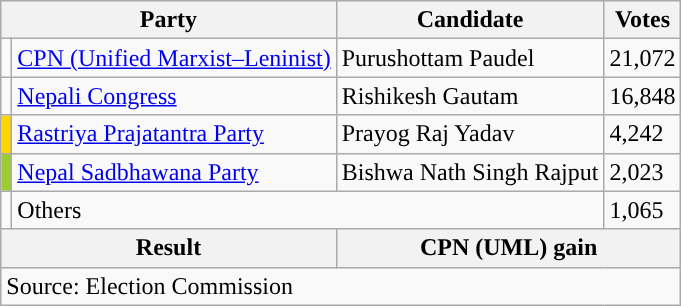<table class="wikitable">
<tr>
<th colspan="2">Party</th>
<th>Candidate</th>
<th>Votes</th>
</tr>
<tr>
<td style="background-color:"></td>
<td><a href='#'>CPN (Unified Marxist–Leninist)</a></td>
<td>Purushottam Paudel</td>
<td>21,072</td>
</tr>
<tr>
<td style="background-color:"></td>
<td><a href='#'>Nepali Congress</a></td>
<td>Rishikesh Gautam</td>
<td>16,848</td>
</tr>
<tr>
<td style="background-color:gold"></td>
<td><a href='#'>Rastriya Prajatantra Party</a></td>
<td>Prayog Raj Yadav</td>
<td>4,242</td>
</tr>
<tr>
<td style="background-color:yellowgreen"></td>
<td><a href='#'>Nepal Sadbhawana Party</a></td>
<td>Bishwa Nath Singh Rajput</td>
<td>2,023</td>
</tr>
<tr>
<td></td>
<td colspan="2">Others</td>
<td>1,065</td>
</tr>
<tr>
<th colspan="2">Result</th>
<th colspan="2">CPN (UML) gain</th>
</tr>
<tr>
<td colspan="4">Source: Election Commission</td>
</tr>
</table>
